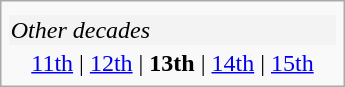<table class="infobox" width=230>
<tr>
<td></td>
</tr>
<tr style="background-color:#f3f3f3">
<td><em>Other decades</em></td>
</tr>
<tr>
<td align="center"><a href='#'>11th</a> | <a href='#'>12th</a> | <strong>13th</strong> | <a href='#'>14th</a> | <a href='#'>15th</a></td>
</tr>
</table>
